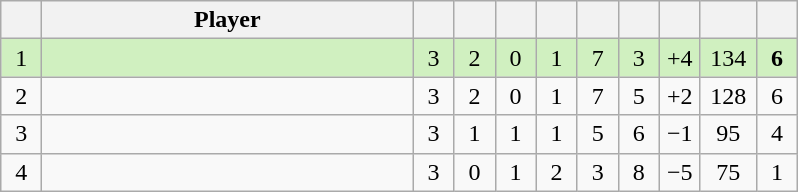<table class="wikitable" style="text-align:center; margin: 1em auto 1em auto, align:left">
<tr>
<th width=20></th>
<th width=240>Player</th>
<th width=20></th>
<th width=20></th>
<th width=20></th>
<th width=20></th>
<th width=20></th>
<th width=20></th>
<th width=20></th>
<th width=30></th>
<th width=20></th>
</tr>
<tr style="background:#D0F0C0;">
<td>1</td>
<td align=left></td>
<td>3</td>
<td>2</td>
<td>0</td>
<td>1</td>
<td>7</td>
<td>3</td>
<td>+4</td>
<td>134</td>
<td><strong>6</strong></td>
</tr>
<tr style=>
<td>2</td>
<td align=left></td>
<td>3</td>
<td>2</td>
<td>0</td>
<td>1</td>
<td>7</td>
<td>5</td>
<td>+2</td>
<td>128</td>
<td>6</td>
</tr>
<tr style=>
<td>3</td>
<td align=left></td>
<td>3</td>
<td>1</td>
<td>1</td>
<td>1</td>
<td>5</td>
<td>6</td>
<td>−1</td>
<td>95</td>
<td>4</td>
</tr>
<tr style=>
<td>4</td>
<td align=left></td>
<td>3</td>
<td>0</td>
<td>1</td>
<td>2</td>
<td>3</td>
<td>8</td>
<td>−5</td>
<td>75</td>
<td>1</td>
</tr>
</table>
